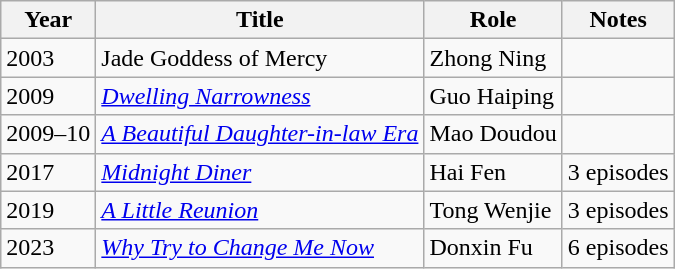<table class="wikitable sortable">
<tr>
<th>Year</th>
<th>Title</th>
<th>Role</th>
<th class="unsortable">Notes</th>
</tr>
<tr>
<td>2003</td>
<td>Jade Goddess of Mercy</td>
<td>Zhong Ning</td>
<td></td>
</tr>
<tr>
<td>2009</td>
<td><em><a href='#'>Dwelling Narrowness</a></em></td>
<td>Guo Haiping</td>
<td></td>
</tr>
<tr>
<td>2009–10</td>
<td><em><a href='#'>A Beautiful Daughter-in-law Era</a></em></td>
<td>Mao Doudou</td>
<td></td>
</tr>
<tr>
<td>2017</td>
<td><em><a href='#'>Midnight Diner</a></em></td>
<td>Hai Fen</td>
<td>3 episodes</td>
</tr>
<tr>
<td>2019</td>
<td><em><a href='#'>A Little Reunion</a></em></td>
<td>Tong Wenjie</td>
<td>3 episodes</td>
</tr>
<tr>
<td>2023</td>
<td><em><a href='#'>Why Try to Change Me Now</a></em></td>
<td>Donxin Fu</td>
<td>6 episodes</td>
</tr>
</table>
